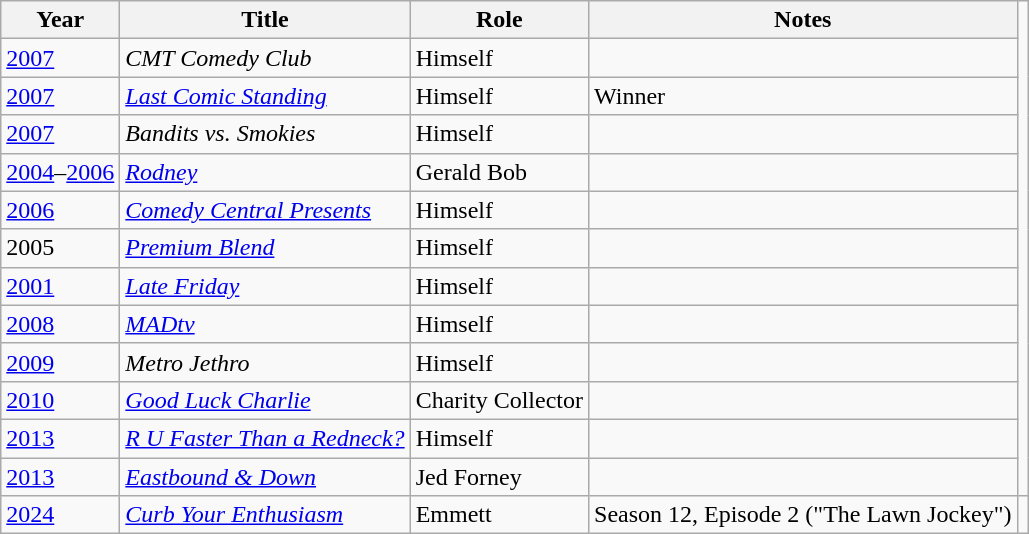<table class="wikitable">
<tr>
<th>Year</th>
<th>Title</th>
<th>Role</th>
<th>Notes</th>
</tr>
<tr>
<td><a href='#'>2007</a></td>
<td><em>CMT Comedy Club</em></td>
<td>Himself</td>
<td></td>
</tr>
<tr>
<td><a href='#'>2007</a></td>
<td><em><a href='#'>Last Comic Standing</a></em></td>
<td>Himself</td>
<td>Winner</td>
</tr>
<tr>
<td><a href='#'>2007</a></td>
<td><em>Bandits vs. Smokies</em></td>
<td>Himself</td>
<td></td>
</tr>
<tr>
<td><a href='#'>2004</a>–<a href='#'>2006</a></td>
<td><em><a href='#'>Rodney</a></em></td>
<td>Gerald Bob</td>
<td></td>
</tr>
<tr>
<td><a href='#'>2006</a></td>
<td><em><a href='#'>Comedy Central Presents</a></em></td>
<td>Himself</td>
<td></td>
</tr>
<tr>
<td>2005</td>
<td><em><a href='#'>Premium Blend</a></em></td>
<td>Himself</td>
<td></td>
</tr>
<tr>
<td><a href='#'>2001</a></td>
<td><em><a href='#'>Late Friday</a></em></td>
<td>Himself</td>
<td></td>
</tr>
<tr>
<td><a href='#'>2008</a></td>
<td><em><a href='#'>MADtv</a></em></td>
<td>Himself</td>
<td></td>
</tr>
<tr>
<td><a href='#'>2009</a></td>
<td><em>Metro Jethro</em></td>
<td>Himself</td>
<td></td>
</tr>
<tr>
<td><a href='#'>2010</a></td>
<td><em><a href='#'>Good Luck Charlie</a></em></td>
<td>Charity Collector</td>
<td></td>
</tr>
<tr>
<td><a href='#'>2013</a></td>
<td><em><a href='#'>R U Faster Than a Redneck?</a></em></td>
<td>Himself</td>
<td></td>
</tr>
<tr>
<td><a href='#'>2013</a></td>
<td><em><a href='#'>Eastbound & Down</a></em></td>
<td>Jed Forney</td>
<td></td>
</tr>
<tr>
<td><a href='#'>2024</a></td>
<td><em><a href='#'>Curb Your Enthusiasm</a></em></td>
<td>Emmett</td>
<td>Season 12, Episode 2 ("The Lawn Jockey")</td>
<td></td>
</tr>
</table>
